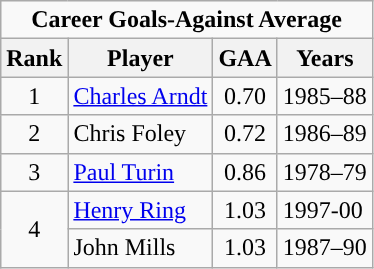<table class="wikitable">
<tr>
<td colspan="4" style="text-align:center;" ><strong>Career Goals-Against Average</strong></td>
</tr>
<tr>
<th>Rank</th>
<th>Player</th>
<th>GAA</th>
<th>Years</th>
</tr>
<tr>
<td align=center>1</td>
<td><a href='#'>Charles Arndt</a></td>
<td align=center>0.70</td>
<td>1985–88</td>
</tr>
<tr>
<td align=center>2</td>
<td>Chris Foley</td>
<td align=center>0.72</td>
<td>1986–89</td>
</tr>
<tr>
<td align=center>3</td>
<td><a href='#'>Paul Turin</a></td>
<td align=center>0.86</td>
<td>1978–79</td>
</tr>
<tr>
<td rowspan="2" style="text-align:center;">4</td>
<td><a href='#'>Henry Ring</a></td>
<td align=center>1.03</td>
<td>1997-00</td>
</tr>
<tr>
<td>John Mills</td>
<td align=center>1.03</td>
<td>1987–90</td>
</tr>
</table>
